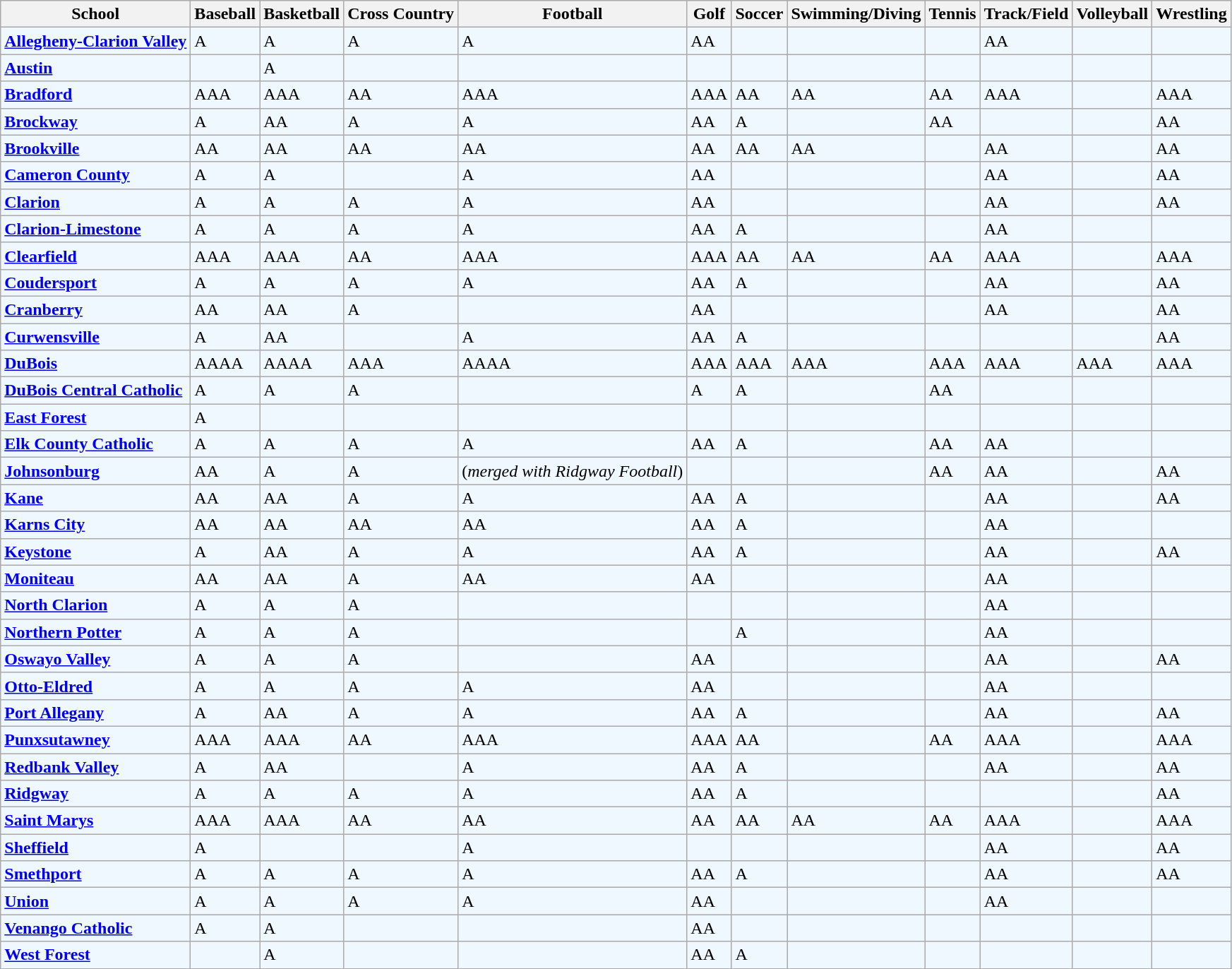<table class="wikitable sortable">
<tr>
<th>School</th>
<th>Baseball</th>
<th>Basketball</th>
<th>Cross Country</th>
<th>Football</th>
<th>Golf</th>
<th>Soccer</th>
<th>Swimming/Diving</th>
<th>Tennis</th>
<th>Track/Field</th>
<th>Volleyball</th>
<th>Wrestling</th>
</tr>
<tr style="background-color:#F0F8FF;">
<td><strong><a href='#'>Allegheny-Clarion Valley</a></strong></td>
<td>A</td>
<td>A</td>
<td>A</td>
<td>A</td>
<td>AA</td>
<td></td>
<td></td>
<td></td>
<td>AA</td>
<td></td>
<td></td>
</tr>
<tr style="background-color:#F0F8FF;">
<td><strong><a href='#'>Austin</a></strong></td>
<td></td>
<td>A</td>
<td></td>
<td></td>
<td></td>
<td></td>
<td></td>
<td></td>
<td></td>
<td></td>
<td></td>
</tr>
<tr style="background-color:#F0F8FF;">
<td><strong><a href='#'>Bradford</a></strong></td>
<td>AAA</td>
<td>AAA</td>
<td>AA</td>
<td>AAA</td>
<td>AAA</td>
<td>AA</td>
<td>AA</td>
<td>AA</td>
<td>AAA</td>
<td></td>
<td>AAA</td>
</tr>
<tr style="background-color:#F0F8FF;">
<td><strong><a href='#'>Brockway</a></strong></td>
<td>A</td>
<td>AA</td>
<td>A</td>
<td>A</td>
<td>AA</td>
<td>A</td>
<td></td>
<td>AA</td>
<td></td>
<td></td>
<td>AA</td>
</tr>
<tr style="background-color:#F0F8FF;">
<td><strong><a href='#'>Brookville</a></strong></td>
<td>AA</td>
<td>AA</td>
<td>AA</td>
<td>AA</td>
<td>AA</td>
<td>AA</td>
<td>AA</td>
<td></td>
<td>AA</td>
<td></td>
<td>AA</td>
</tr>
<tr style="background-color:#F0F8FF;">
<td><strong><a href='#'>Cameron County</a></strong></td>
<td>A</td>
<td>A</td>
<td></td>
<td>A</td>
<td>AA</td>
<td></td>
<td></td>
<td></td>
<td>AA</td>
<td></td>
<td>AA</td>
</tr>
<tr style="background-color:#F0F8FF;">
<td><strong><a href='#'>Clarion</a></strong></td>
<td>A</td>
<td>A</td>
<td>A</td>
<td>A</td>
<td>AA</td>
<td></td>
<td></td>
<td></td>
<td>AA</td>
<td></td>
<td>AA</td>
</tr>
<tr style="background-color:#F0F8FF;">
<td><strong><a href='#'>Clarion-Limestone</a></strong></td>
<td>A</td>
<td>A</td>
<td>A</td>
<td>A</td>
<td>AA</td>
<td>A</td>
<td></td>
<td></td>
<td>AA</td>
<td></td>
<td></td>
</tr>
<tr style="background-color:#F0F8FF;">
<td><strong><a href='#'>Clearfield</a></strong></td>
<td>AAA</td>
<td>AAA</td>
<td>AA</td>
<td>AAA</td>
<td>AAA</td>
<td>AA</td>
<td>AA</td>
<td>AA</td>
<td>AAA</td>
<td></td>
<td>AAA</td>
</tr>
<tr style="background-color:#F0F8FF;">
<td><strong><a href='#'>Coudersport</a></strong></td>
<td>A</td>
<td>A</td>
<td>A</td>
<td>A</td>
<td>AA</td>
<td>A</td>
<td></td>
<td></td>
<td>AA</td>
<td></td>
<td>AA</td>
</tr>
<tr style="background-color:#F0F8FF;">
<td><strong><a href='#'>Cranberry</a></strong></td>
<td>AA</td>
<td>AA</td>
<td>A</td>
<td></td>
<td>AA</td>
<td></td>
<td></td>
<td></td>
<td>AA</td>
<td></td>
<td>AA</td>
</tr>
<tr style="background-color:#F0F8FF;">
<td><strong><a href='#'>Curwensville</a></strong></td>
<td>A</td>
<td>AA</td>
<td></td>
<td>A</td>
<td>AA</td>
<td>A</td>
<td></td>
<td></td>
<td></td>
<td></td>
<td>AA</td>
</tr>
<tr style="background-color:#F0F8FF;">
<td><strong><a href='#'>DuBois</a></strong></td>
<td>AAAA</td>
<td>AAAA</td>
<td>AAA</td>
<td>AAAA</td>
<td>AAA</td>
<td>AAA</td>
<td>AAA</td>
<td>AAA</td>
<td>AAA</td>
<td>AAA</td>
<td>AAA</td>
</tr>
<tr style="background-color:#F0F8FF;">
<td><strong><a href='#'>DuBois Central Catholic</a></strong></td>
<td>A</td>
<td>A</td>
<td>A</td>
<td></td>
<td>A</td>
<td>A</td>
<td></td>
<td>AA</td>
<td></td>
<td></td>
<td></td>
</tr>
<tr style="background-color:#F0F8FF;">
<td><strong><a href='#'>East Forest</a></strong></td>
<td>A</td>
<td></td>
<td></td>
<td></td>
<td></td>
<td></td>
<td></td>
<td></td>
<td></td>
<td></td>
<td></td>
</tr>
<tr style="background-color:#F0F8FF;">
<td><strong><a href='#'>Elk County Catholic</a></strong></td>
<td>A</td>
<td>A</td>
<td>A</td>
<td>A</td>
<td>AA</td>
<td>A</td>
<td></td>
<td>AA</td>
<td>AA</td>
<td></td>
<td></td>
</tr>
<tr style="background-color:#F0F8FF;">
<td><strong><a href='#'>Johnsonburg</a></strong></td>
<td>AA</td>
<td>A</td>
<td>A</td>
<td>(<em>merged with Ridgway Football</em>)</td>
<td></td>
<td></td>
<td></td>
<td>AA</td>
<td>AA</td>
<td></td>
<td>AA</td>
</tr>
<tr style="background-color:#F0F8FF;">
<td><strong><a href='#'>Kane</a></strong></td>
<td>AA</td>
<td>AA</td>
<td>A</td>
<td>A</td>
<td>AA</td>
<td>A</td>
<td></td>
<td></td>
<td>AA</td>
<td></td>
<td>AA</td>
</tr>
<tr style="background-color:#F0F8FF;">
<td><strong><a href='#'>Karns City</a></strong></td>
<td>AA</td>
<td>AA</td>
<td>AA</td>
<td>AA</td>
<td>AA</td>
<td>A</td>
<td></td>
<td></td>
<td>AA</td>
<td></td>
<td></td>
</tr>
<tr style="background-color:#F0F8FF;">
<td><strong><a href='#'>Keystone</a></strong></td>
<td>A</td>
<td>AA</td>
<td>A</td>
<td>A</td>
<td>AA</td>
<td>A</td>
<td></td>
<td></td>
<td>AA</td>
<td></td>
<td>AA</td>
</tr>
<tr style="background-color:#F0F8FF;">
<td><strong><a href='#'>Moniteau</a></strong></td>
<td>AA</td>
<td>AA</td>
<td>A</td>
<td>AA</td>
<td>AA</td>
<td></td>
<td></td>
<td></td>
<td>AA</td>
<td></td>
<td></td>
</tr>
<tr style="background-color:#F0F8FF;">
<td><strong><a href='#'>North Clarion</a></strong></td>
<td>A</td>
<td>A</td>
<td>A</td>
<td></td>
<td></td>
<td></td>
<td></td>
<td></td>
<td>AA</td>
<td></td>
<td></td>
</tr>
<tr style="background-color:#F0F8FF;">
<td><strong><a href='#'>Northern Potter</a></strong></td>
<td>A</td>
<td>A</td>
<td>A</td>
<td></td>
<td></td>
<td>A</td>
<td></td>
<td></td>
<td>AA</td>
<td></td>
<td></td>
</tr>
<tr style="background-color:#F0F8FF;">
<td><strong><a href='#'>Oswayo Valley</a></strong></td>
<td>A</td>
<td>A</td>
<td>A</td>
<td></td>
<td>AA</td>
<td></td>
<td></td>
<td></td>
<td>AA</td>
<td></td>
<td>AA</td>
</tr>
<tr style="background-color:#F0F8FF;">
<td><strong><a href='#'>Otto-Eldred</a></strong></td>
<td>A</td>
<td>A</td>
<td>A</td>
<td>A</td>
<td>AA</td>
<td></td>
<td></td>
<td></td>
<td>AA</td>
<td></td>
<td></td>
</tr>
<tr style="background-color:#F0F8FF;">
<td><strong><a href='#'>Port Allegany</a></strong></td>
<td>A</td>
<td>AA</td>
<td>A</td>
<td>A</td>
<td>AA</td>
<td>A</td>
<td></td>
<td></td>
<td>AA</td>
<td></td>
<td>AA</td>
</tr>
<tr style="background-color:#F0F8FF;">
<td><strong><a href='#'>Punxsutawney</a></strong></td>
<td>AAA</td>
<td>AAA</td>
<td>AA</td>
<td>AAA</td>
<td>AAA</td>
<td>AA</td>
<td></td>
<td>AA</td>
<td>AAA</td>
<td></td>
<td>AAA</td>
</tr>
<tr style="background-color:#F0F8FF;">
<td><strong><a href='#'>Redbank Valley</a></strong></td>
<td>A</td>
<td>AA</td>
<td></td>
<td>A</td>
<td>AA</td>
<td>A</td>
<td></td>
<td></td>
<td>AA</td>
<td></td>
<td>AA</td>
</tr>
<tr style="background-color:#F0F8FF;">
<td><strong><a href='#'>Ridgway</a></strong></td>
<td>A</td>
<td>A</td>
<td>A</td>
<td>A</td>
<td>AA</td>
<td>A</td>
<td></td>
<td></td>
<td></td>
<td></td>
<td>AA</td>
</tr>
<tr style="background-color:#F0F8FF;">
<td><strong><a href='#'>Saint Marys</a></strong></td>
<td>AAA</td>
<td>AAA</td>
<td>AA</td>
<td>AA</td>
<td>AA</td>
<td>AA</td>
<td>AA</td>
<td>AA</td>
<td>AAA</td>
<td></td>
<td>AAA</td>
</tr>
<tr style="background-color:#F0F8FF;">
<td><strong><a href='#'>Sheffield</a></strong></td>
<td>A</td>
<td></td>
<td></td>
<td>A</td>
<td></td>
<td></td>
<td></td>
<td></td>
<td>AA</td>
<td></td>
<td>AA</td>
</tr>
<tr style="background-color:#F0F8FF;">
<td><strong><a href='#'>Smethport</a></strong></td>
<td>A</td>
<td>A</td>
<td>A</td>
<td>A</td>
<td>AA</td>
<td>A</td>
<td></td>
<td></td>
<td>AA</td>
<td></td>
<td>AA</td>
</tr>
<tr style="background-color:#F0F8FF;">
<td><strong><a href='#'>Union</a></strong></td>
<td>A</td>
<td>A</td>
<td>A</td>
<td>A</td>
<td>AA</td>
<td></td>
<td></td>
<td></td>
<td>AA</td>
<td></td>
<td></td>
</tr>
<tr style="background-color:#F0F8FF;">
<td><strong><a href='#'>Venango Catholic</a></strong></td>
<td>A</td>
<td>A</td>
<td></td>
<td></td>
<td>AA</td>
<td></td>
<td></td>
<td></td>
<td></td>
<td></td>
<td></td>
</tr>
<tr style="background-color:#F0F8FF;">
<td><strong><a href='#'>West Forest</a></strong></td>
<td></td>
<td>A</td>
<td></td>
<td></td>
<td>AA</td>
<td>A</td>
<td></td>
<td></td>
<td></td>
<td></td>
<td></td>
</tr>
</table>
